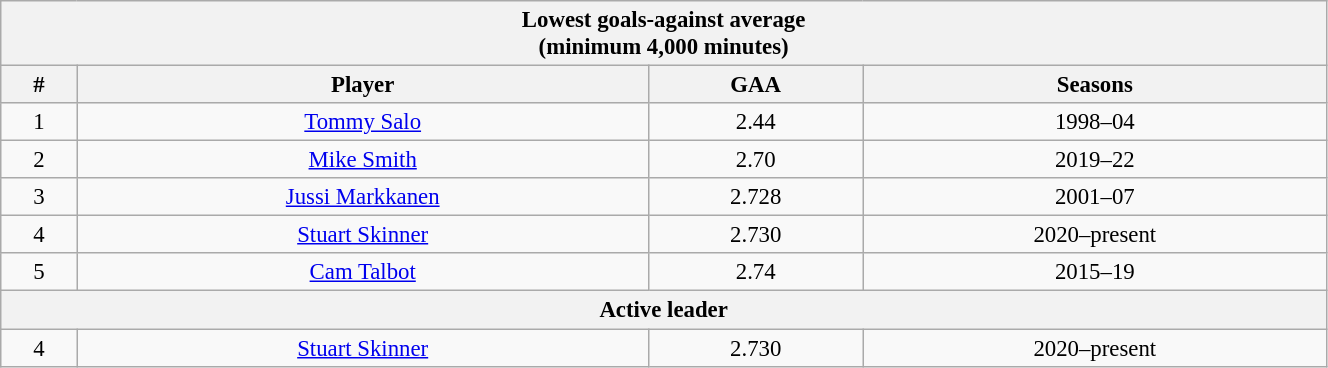<table class="wikitable" style="text-align: center; font-size: 95%" width="70%">
<tr>
<th colspan="4">Lowest goals-against average<br>(minimum 4,000 minutes)</th>
</tr>
<tr>
<th>#</th>
<th>Player</th>
<th>GAA</th>
<th>Seasons</th>
</tr>
<tr>
<td>1</td>
<td><a href='#'>Tommy Salo</a></td>
<td>2.44</td>
<td>1998–04</td>
</tr>
<tr>
<td>2</td>
<td><a href='#'>Mike Smith</a></td>
<td>2.70</td>
<td>2019–22</td>
</tr>
<tr>
<td>3</td>
<td><a href='#'>Jussi Markkanen</a></td>
<td>2.728</td>
<td>2001–07</td>
</tr>
<tr>
<td>4</td>
<td><a href='#'>Stuart Skinner</a></td>
<td>2.730</td>
<td>2020–present</td>
</tr>
<tr>
<td>5</td>
<td><a href='#'>Cam Talbot</a></td>
<td>2.74</td>
<td>2015–19</td>
</tr>
<tr>
<th colspan="4">Active leader</th>
</tr>
<tr>
<td>4</td>
<td><a href='#'>Stuart Skinner</a></td>
<td>2.730</td>
<td>2020–present</td>
</tr>
</table>
